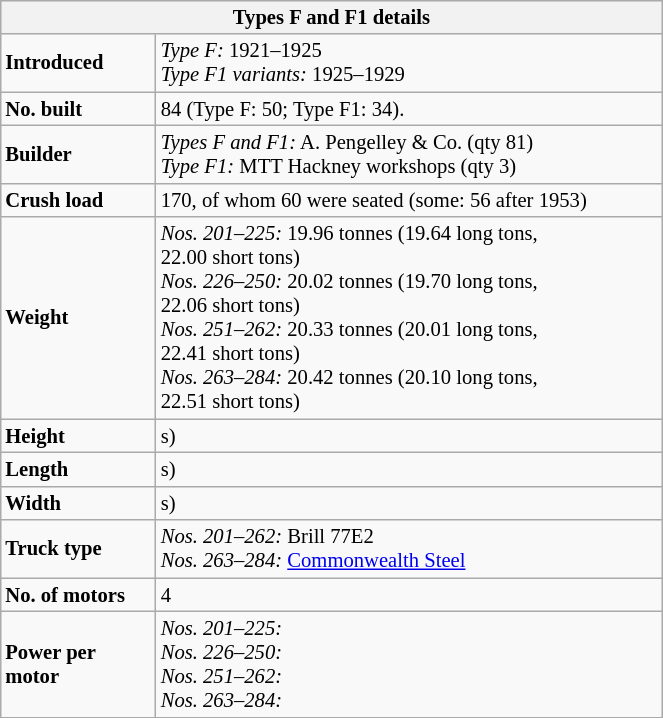<table class="wikitable floatleft mw-collapsible mw-collapsed" border= "1" style= "width:35%; font-size: 86%; float:left; margin-left:1em; margin-right:3em; margin-bottom:2em">
<tr>
<th colspan="2"><strong>Types F and F1 details</strong></th>
</tr>
<tr>
<td><strong>Introduced</strong></td>
<td><em>Type F:</em> 1921–1925<br> <em>Type F1 variants:</em> 1925–1929</td>
</tr>
<tr>
<td><strong>No. built</strong></td>
<td>84 (Type F: 50; Type F1: 34).</td>
</tr>
<tr>
<td><strong>Builder</strong></td>
<td><em>Types F and F1:</em> A. Pengelley & Co. (qty 81) <br><em>Type F1:</em> MTT Hackney workshops (qty 3)</td>
</tr>
<tr>
<td><strong>Crush load</strong></td>
<td>170, of whom 60 were seated (some: 56 after 1953)</td>
</tr>
<tr>
<td><strong>Weight</strong></td>
<td><em>Nos. 201–225:</em> 19.96 tonnes (19.64 long tons, 22.00 short tons)<br><em>Nos. 226–250:</em> 20.02 tonnes (19.70 long tons, 22.06 short tons)<br><em>Nos. 251–262:</em> 20.33 tonnes (20.01 long tons, 22.41 short tons)<br><em>Nos. 263–284:</em> 20.42 tonnes (20.10 long tons, 22.51 short tons)</td>
</tr>
<tr>
<td><strong>Height</strong></td>
<td>s)</td>
</tr>
<tr>
<td><strong>Length</strong></td>
<td>s)</td>
</tr>
<tr>
<td><strong>Width</strong></td>
<td>s)</td>
</tr>
<tr>
<td><strong>Truck type</strong></td>
<td><em>Nos. 201–262:</em> Brill 77E2 <br><em>Nos. 263–284:</em> <a href='#'>Commonwealth Steel</a></td>
</tr>
<tr>
<td><strong>No. of motors</strong></td>
<td>4</td>
</tr>
<tr>
<td><strong>Power per motor</strong></td>
<td><em>Nos. 201–225:</em> <br><em>Nos. 226–250:</em> <br><em>Nos. 251–262:</em> <br><em>Nos. 263–284:</em> </td>
</tr>
<tr>
</tr>
</table>
